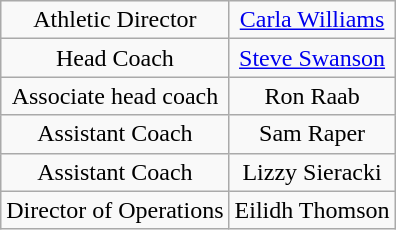<table class="wikitable" style="text-align: center;">
<tr>
<td>Athletic Director</td>
<td><a href='#'>Carla Williams</a></td>
</tr>
<tr>
<td>Head Coach</td>
<td><a href='#'>Steve Swanson</a></td>
</tr>
<tr>
<td>Associate head coach</td>
<td>Ron Raab</td>
</tr>
<tr>
<td>Assistant Coach</td>
<td>Sam Raper</td>
</tr>
<tr>
<td>Assistant Coach</td>
<td>Lizzy Sieracki</td>
</tr>
<tr>
<td>Director of Operations</td>
<td>Eilidh Thomson</td>
</tr>
</table>
